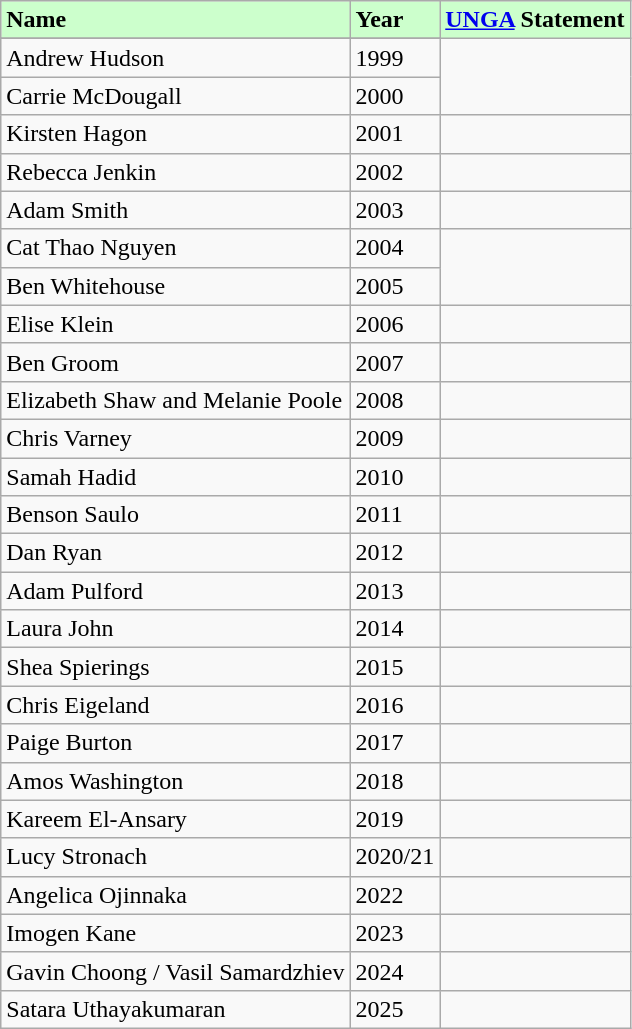<table border="1" class="wikitable">
<tr style="background-color:#cfc;">
<td><strong>Name</strong></td>
<td><strong>Year</strong></td>
<td><strong><a href='#'>UNGA</a> Statement</strong></td>
</tr>
<tr>
</tr>
<tr>
<td>Andrew Hudson</td>
<td>1999</td>
</tr>
<tr>
<td>Carrie McDougall</td>
<td>2000</td>
</tr>
<tr>
<td>Kirsten Hagon</td>
<td>2001</td>
<td></td>
</tr>
<tr>
<td>Rebecca Jenkin</td>
<td>2002</td>
<td></td>
</tr>
<tr>
<td>Adam Smith</td>
<td>2003</td>
<td></td>
</tr>
<tr>
<td>Cat Thao Nguyen</td>
<td>2004</td>
</tr>
<tr>
<td>Ben Whitehouse</td>
<td>2005</td>
</tr>
<tr>
<td>Elise Klein</td>
<td>2006</td>
<td></td>
</tr>
<tr>
<td>Ben Groom</td>
<td>2007</td>
<td></td>
</tr>
<tr>
<td>Elizabeth Shaw and Melanie Poole</td>
<td>2008</td>
<td></td>
</tr>
<tr>
<td>Chris Varney</td>
<td>2009</td>
<td></td>
</tr>
<tr>
<td>Samah Hadid</td>
<td>2010</td>
<td></td>
</tr>
<tr>
<td>Benson Saulo</td>
<td>2011</td>
<td></td>
</tr>
<tr>
<td>Dan Ryan</td>
<td>2012</td>
<td></td>
</tr>
<tr>
<td>Adam Pulford</td>
<td>2013</td>
<td></td>
</tr>
<tr>
<td>Laura John</td>
<td>2014</td>
<td></td>
</tr>
<tr>
<td>Shea Spierings</td>
<td>2015</td>
<td></td>
</tr>
<tr>
<td>Chris Eigeland</td>
<td>2016</td>
<td></td>
</tr>
<tr>
<td>Paige Burton</td>
<td>2017</td>
<td></td>
</tr>
<tr>
<td>Amos Washington</td>
<td>2018</td>
<td></td>
</tr>
<tr>
<td>Kareem El-Ansary</td>
<td>2019</td>
<td></td>
</tr>
<tr>
<td>Lucy Stronach</td>
<td>2020/21</td>
<td></td>
</tr>
<tr>
<td>Angelica Ojinnaka</td>
<td>2022</td>
<td></td>
</tr>
<tr>
<td>Imogen Kane</td>
<td>2023</td>
<td></td>
</tr>
<tr>
<td>Gavin Choong / Vasil Samardzhiev</td>
<td>2024</td>
<td></td>
</tr>
<tr>
<td>Satara Uthayakumaran</td>
<td>2025</td>
<td></td>
</tr>
</table>
